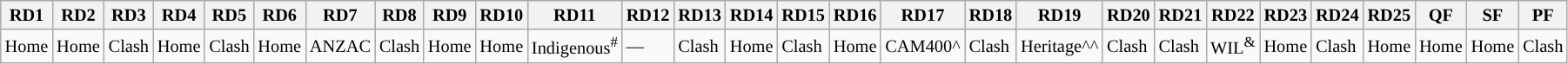<table class="wikitable" style="font-size:85%; width:40%;">
<tr>
<th>RD1</th>
<th>RD2</th>
<th>RD3</th>
<th>RD4</th>
<th>RD5</th>
<th>RD6</th>
<th>RD7</th>
<th>RD8</th>
<th>RD9</th>
<th>RD10</th>
<th>RD11</th>
<th>RD12</th>
<th>RD13</th>
<th>RD14</th>
<th>RD15</th>
<th>RD16</th>
<th>RD17</th>
<th>RD18</th>
<th>RD19</th>
<th>RD20</th>
<th>RD21</th>
<th>RD22</th>
<th>RD23</th>
<th>RD24</th>
<th>RD25</th>
<th>QF</th>
<th>SF</th>
<th>PF</th>
</tr>
<tr>
<td>Home</td>
<td>Home</td>
<td>Clash</td>
<td>Home</td>
<td>Clash</td>
<td>Home</td>
<td>ANZAC</td>
<td>Clash</td>
<td>Home</td>
<td>Home</td>
<td>Indigenous<sup>#</sup></td>
<td>—</td>
<td>Clash</td>
<td>Home</td>
<td>Clash</td>
<td>Home</td>
<td>CAM400^</td>
<td>Clash</td>
<td>Heritage^^</td>
<td>Clash</td>
<td>Clash</td>
<td>WIL<sup>&</sup></td>
<td>Home</td>
<td>Clash</td>
<td>Home</td>
<td>Home</td>
<td>Home</td>
<td>Clash</td>
</tr>
</table>
